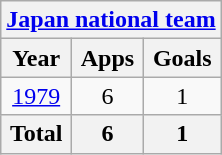<table class="wikitable" style="text-align:center">
<tr>
<th colspan=3><a href='#'>Japan national team</a></th>
</tr>
<tr>
<th>Year</th>
<th>Apps</th>
<th>Goals</th>
</tr>
<tr>
<td><a href='#'>1979</a></td>
<td>6</td>
<td>1</td>
</tr>
<tr>
<th>Total</th>
<th>6</th>
<th>1</th>
</tr>
</table>
